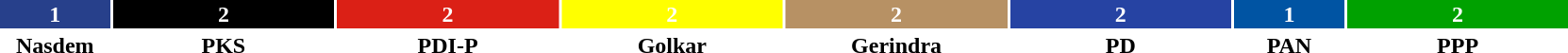<table style="width:88%; text-align:center;">
<tr style="color:white;">
<td style="background:#27408B; width:7.1%;"><strong>1</strong></td>
<td style="background:#000000; width:14.3%;"><strong>2</strong></td>
<td style="background:#DB2016; width:14.3%;"><strong>2</strong></td>
<td style="background:#FFFF00; width:14.3%;"><strong>2</strong></td>
<td style="background:#B79164; width:14.3%;"><strong>2</strong></td>
<td style="background:#2643A3; width:14.3%;"><strong>2</strong></td>
<td style="background:#0054A3; width:7.1%;"><strong>1</strong></td>
<td style="background:#00A100; width:14.3%;"><strong>2</strong></td>
</tr>
<tr>
<td><span><strong>Nasdem</strong></span></td>
<td><span><strong>PKS</strong></span></td>
<td><span><strong>PDI-P</strong></span></td>
<td><span><strong>Golkar</strong></span></td>
<td><span><strong>Gerindra</strong></span></td>
<td><span><strong>PD</strong></span></td>
<td><span><strong>PAN</strong></span></td>
<td><span><strong>PPP</strong></span></td>
</tr>
</table>
